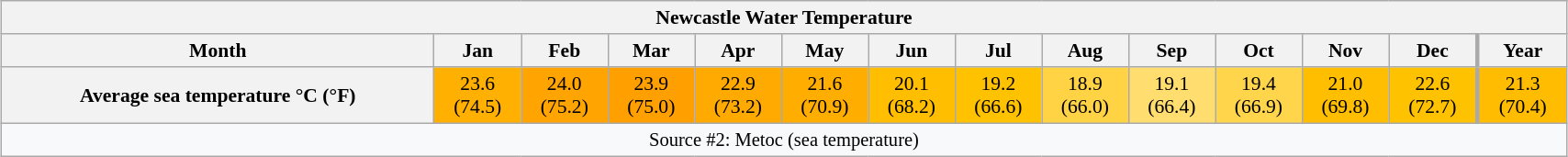<table class="wikitable" style="width:90%;text-align:center;font-size:90%;line-height:1.2em;margin-left:auto;margin-right:auto">
<tr>
<th colspan="14">Newcastle Water Temperature</th>
</tr>
<tr>
<th>Month</th>
<th>Jan</th>
<th>Feb</th>
<th>Mar</th>
<th>Apr</th>
<th>May</th>
<th>Jun</th>
<th>Jul</th>
<th>Aug</th>
<th>Sep</th>
<th>Oct</th>
<th>Nov</th>
<th>Dec</th>
<th style="border-left-width:medium">Year</th>
</tr>
<tr>
<th>Average sea temperature °C (°F)</th>
<td style="background:#ffb000; color:#000;">23.6<br>(74.5)</td>
<td style="background:#ffa400; color:#000;">24.0<br>(75.2)</td>
<td style="background:#ffa000; color:#000;">23.9<br>(75.0)</td>
<td style="background:#fa0; color:#000;">22.9<br>(73.2)</td>
<td style="background:#ffae00; color:#000;">21.6<br>(70.9)</td>
<td style="background:#ffbe00; color:#000;">20.1<br>(68.2)</td>
<td style="background:#ffc200; color:#000;">19.2<br>(66.6)</td>
<td style="background:#ffd344; color:#000;">18.9<br>(66.0)</td>
<td style="background:#ffdd6e; color:#000;">19.1<br>(66.4)</td>
<td style="background:#ffd54c; color:#000;">19.4<br>(66.9)</td>
<td style="background:#ffbe00; color:#000;">21.0<br>(69.8)</td>
<td style="background:#ffc200; color:#000;">22.6<br>(72.7)</td>
<td style="background:#ffbc00; color:#000; border-left-width:medium;">21.3<br>(70.4)</td>
</tr>
<tr>
<th colspan="14" style="background:#f8f9fa;font-weight:normal;font-size:95%;">Source #2: Metoc (sea temperature)</th>
</tr>
</table>
